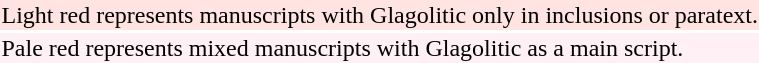<table style="background:transparent">
<tr>
<td bgcolor="MistyRose">Light red represents manuscripts with Glagolitic only in inclusions or paratext.</td>
</tr>
<tr>
<td bgcolor="LavenderBlush">Pale red represents mixed manuscripts with Glagolitic as a main script.</td>
</tr>
</table>
